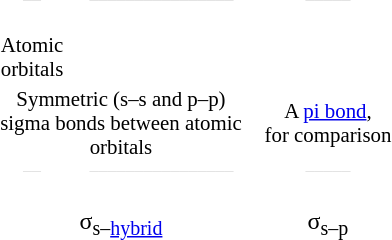<table align="right" width=278px style="text-align:center; margin:0 0 1ex 1em">
<tr style="font-size:6px; color:silver">
<td>——</td>
<td>————————————————</td>
<td>—————</td>
</tr>
<tr>
<td valign=top style="font-size:87%"><br> Atomic<br>orbitals</td>
<td colspan=2></td>
</tr>
<tr>
<td colspan=2 style="font-size:87%" width=144px>Symmetric (s–s and p–p)<br>sigma bonds between atomic orbitals</td>
<td style="font-size:87%">A <a href='#'>pi bond</a>,<br>for comparison</td>
</tr>
<tr style="font-size:6px; color:silver">
<td>——</td>
<td>————————————————</td>
<td>—————</td>
</tr>
<tr>
<td colspan=2> <br>σ<sub>s–<a href='#'>hybrid</a></sub></td>
<td> <br>σ<sub>s–p</sub></td>
</tr>
</table>
